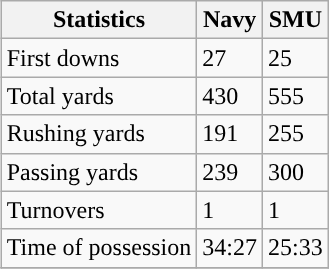<table class="wikitable" style="float: right;">
<tr>
<th>Statistics</th>
<th>Navy</th>
<th>SMU</th>
</tr>
<tr>
<td>First downs</td>
<td>27</td>
<td>25</td>
</tr>
<tr>
<td>Total yards</td>
<td>430</td>
<td>555</td>
</tr>
<tr>
<td>Rushing yards</td>
<td>191</td>
<td>255</td>
</tr>
<tr>
<td>Passing yards</td>
<td>239</td>
<td>300</td>
</tr>
<tr>
<td>Turnovers</td>
<td>1</td>
<td>1</td>
</tr>
<tr>
<td>Time of possession</td>
<td>34:27</td>
<td>25:33</td>
</tr>
<tr>
</tr>
</table>
